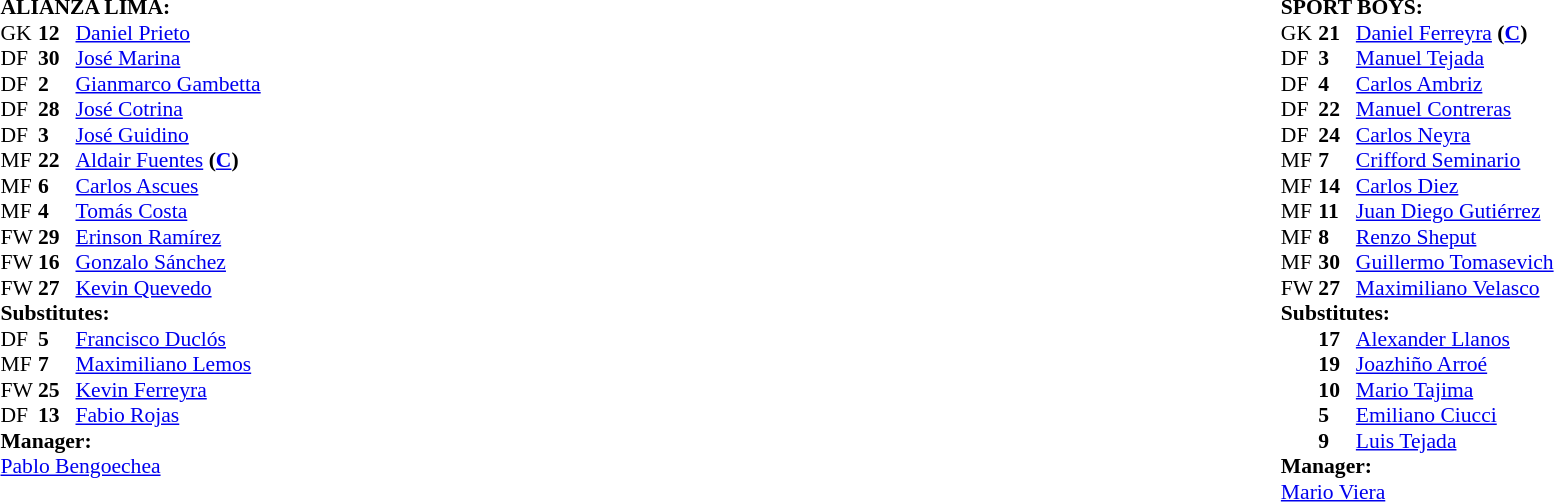<table width="100%">
<tr>
<td valign="top" width="50%"><br><table style="font-size: 90%" cellspacing="0" cellpadding="0">
<tr>
<td colspan="4"><strong>ALIANZA LIMA:</strong></td>
</tr>
<tr>
<th width=25></th>
<th width=25></th>
</tr>
<tr>
<td>GK</td>
<td><strong>12</strong></td>
<td> <a href='#'>Daniel Prieto</a></td>
</tr>
<tr>
<td>DF</td>
<td><strong>30</strong></td>
<td> <a href='#'>José Marina</a></td>
</tr>
<tr>
<td>DF</td>
<td><strong>2</strong></td>
<td> <a href='#'>Gianmarco Gambetta</a></td>
</tr>
<tr>
<td>DF</td>
<td><strong>28</strong></td>
<td> <a href='#'>José Cotrina</a></td>
</tr>
<tr>
<td>DF</td>
<td><strong>3</strong></td>
<td> <a href='#'>José Guidino</a></td>
<td></td>
</tr>
<tr>
<td>MF</td>
<td><strong>22</strong></td>
<td> <a href='#'>Aldair Fuentes</a> <strong>(<a href='#'>C</a>)</strong></td>
<td> </td>
</tr>
<tr>
<td>MF</td>
<td><strong>6</strong></td>
<td> <a href='#'>Carlos Ascues</a></td>
</tr>
<tr>
<td>MF</td>
<td><strong>4</strong></td>
<td> <a href='#'>Tomás Costa</a></td>
</tr>
<tr>
<td>FW</td>
<td><strong>29</strong></td>
<td> <a href='#'>Erinson Ramírez</a></td>
<td></td>
</tr>
<tr>
<td>FW</td>
<td><strong>16</strong></td>
<td> <a href='#'>Gonzalo Sánchez</a></td>
<td></td>
</tr>
<tr>
<td>FW</td>
<td><strong>27</strong></td>
<td> <a href='#'>Kevin Quevedo</a></td>
<td></td>
</tr>
<tr>
<td colspan=3><strong>Substitutes:</strong></td>
</tr>
<tr>
<td>DF</td>
<td><strong>5</strong></td>
<td> <a href='#'>Francisco Duclós</a></td>
<td></td>
</tr>
<tr>
<td>MF</td>
<td><strong>7</strong></td>
<td> <a href='#'>Maximiliano Lemos</a></td>
<td></td>
</tr>
<tr>
<td>FW</td>
<td><strong>25</strong></td>
<td> <a href='#'>Kevin Ferreyra</a></td>
<td></td>
</tr>
<tr>
<td>DF</td>
<td><strong>13</strong></td>
<td> <a href='#'>Fabio Rojas</a></td>
<td> </td>
</tr>
<tr>
<td colspan=3><strong>Manager:</strong></td>
</tr>
<tr>
<td colspan=4> <a href='#'>Pablo Bengoechea</a></td>
</tr>
</table>
</td>
<td><br><table style="font-size: 90%" cellspacing="0" cellpadding="0" align=center>
<tr>
<td colspan="4"><strong>SPORT BOYS:</strong></td>
</tr>
<tr>
<th width=25></th>
<th width=25></th>
</tr>
<tr>
<td>GK</td>
<td><strong>21</strong></td>
<td> <a href='#'>Daniel Ferreyra</a> <strong>(<a href='#'>C</a>)</strong></td>
</tr>
<tr>
<td>DF</td>
<td><strong>3</strong></td>
<td> <a href='#'>Manuel Tejada</a></td>
<td></td>
</tr>
<tr>
<td>DF</td>
<td><strong>4</strong></td>
<td> <a href='#'>Carlos Ambriz</a></td>
</tr>
<tr>
<td>DF</td>
<td><strong>22</strong></td>
<td> <a href='#'>Manuel Contreras</a></td>
</tr>
<tr>
<td>DF</td>
<td><strong>24</strong></td>
<td> <a href='#'>Carlos Neyra</a></td>
<td></td>
</tr>
<tr>
<td>MF</td>
<td><strong>7</strong></td>
<td> <a href='#'>Crifford Seminario</a></td>
<td></td>
</tr>
<tr>
<td>MF</td>
<td><strong>14</strong></td>
<td> <a href='#'>Carlos Diez</a></td>
</tr>
<tr>
<td>MF</td>
<td><strong>11</strong></td>
<td> <a href='#'>Juan Diego Gutiérrez</a></td>
<td></td>
</tr>
<tr>
<td>MF</td>
<td><strong>8</strong></td>
<td> <a href='#'>Renzo Sheput</a></td>
<td></td>
</tr>
<tr>
<td>MF</td>
<td><strong>30</strong></td>
<td> <a href='#'>Guillermo Tomasevich</a></td>
<td></td>
</tr>
<tr>
<td>FW</td>
<td><strong>27</strong></td>
<td> <a href='#'>Maximiliano Velasco</a></td>
<td></td>
</tr>
<tr>
<td colspan=3><strong>Substitutes:</strong></td>
</tr>
<tr>
<td></td>
<td><strong>17</strong></td>
<td> <a href='#'>Alexander Llanos</a></td>
<td></td>
</tr>
<tr>
<td></td>
<td><strong>19</strong></td>
<td> <a href='#'>Joazhiño Arroé</a></td>
<td></td>
</tr>
<tr>
<td></td>
<td><strong>10</strong></td>
<td> <a href='#'>Mario Tajima</a></td>
<td></td>
</tr>
<tr>
<td></td>
<td><strong>5</strong></td>
<td> <a href='#'>Emiliano Ciucci</a></td>
<td></td>
</tr>
<tr>
<td></td>
<td><strong>9</strong></td>
<td> <a href='#'>Luis Tejada</a></td>
<td></td>
</tr>
<tr>
<td colspan=3><strong>Manager:</strong></td>
</tr>
<tr>
<td colspan=4> <a href='#'>Mario Viera</a></td>
</tr>
</table>
</td>
</tr>
</table>
